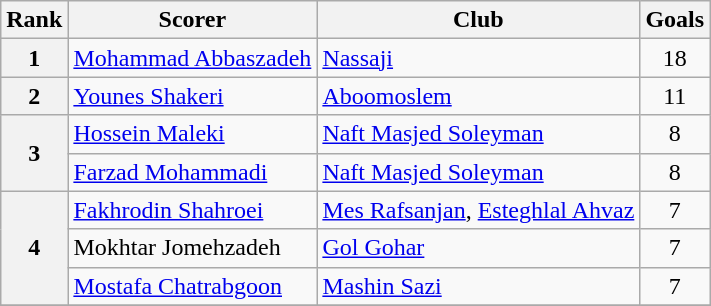<table class="wikitable" style="text-align:center">
<tr>
<th>Rank</th>
<th>Scorer</th>
<th>Club</th>
<th>Goals</th>
</tr>
<tr>
<th rowspan="1">1</th>
<td align="left"> <a href='#'>Mohammad Abbaszadeh</a></td>
<td align="left"><a href='#'>Nassaji</a></td>
<td>18</td>
</tr>
<tr>
<th rowspan="1">2</th>
<td align="left"> <a href='#'>Younes Shakeri</a></td>
<td align="left"><a href='#'>Aboomoslem</a></td>
<td>11</td>
</tr>
<tr>
<th rowspan="2">3</th>
<td align="left"> <a href='#'>Hossein Maleki</a></td>
<td align="left"><a href='#'>Naft Masjed Soleyman</a></td>
<td>8</td>
</tr>
<tr>
<td align="left"> <a href='#'>Farzad Mohammadi</a></td>
<td align="left"><a href='#'>Naft Masjed Soleyman</a></td>
<td>8</td>
</tr>
<tr>
<th rowspan="3">4</th>
<td align="left"> <a href='#'>Fakhrodin Shahroei</a></td>
<td align="left"><a href='#'>Mes Rafsanjan</a>, <a href='#'>Esteghlal Ahvaz</a></td>
<td>7</td>
</tr>
<tr>
<td align="left"> Mokhtar Jomehzadeh</td>
<td align="left"><a href='#'>Gol Gohar</a></td>
<td>7</td>
</tr>
<tr>
<td align="left"> <a href='#'>Mostafa Chatrabgoon</a></td>
<td align="left"><a href='#'>Mashin Sazi</a></td>
<td>7</td>
</tr>
<tr>
</tr>
</table>
